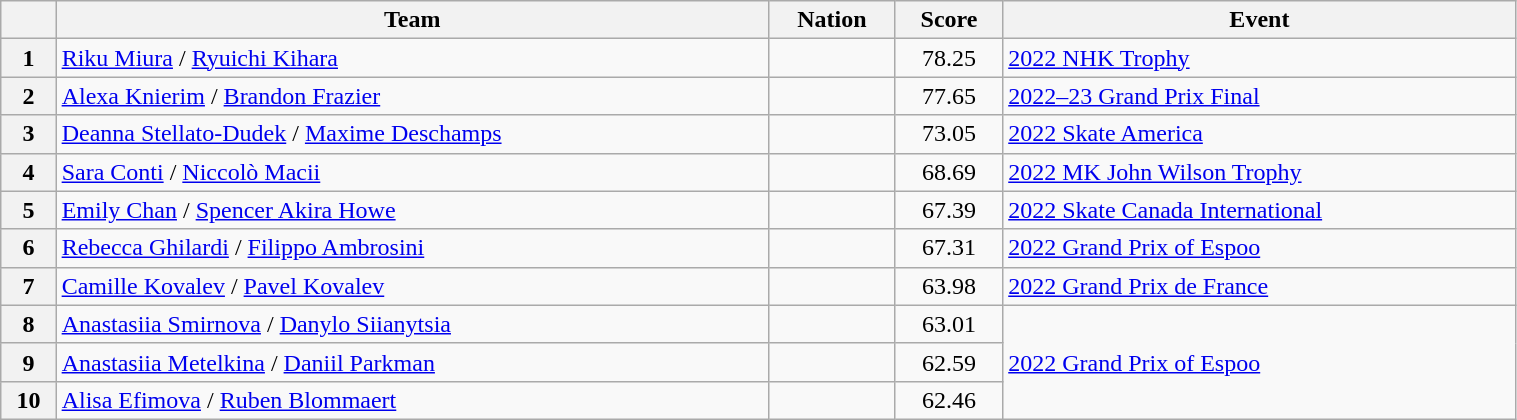<table class="wikitable sortable" style="text-align:left; width:80%">
<tr>
<th scope="col"></th>
<th scope="col">Team</th>
<th scope="col">Nation</th>
<th scope="col">Score</th>
<th scope="col">Event</th>
</tr>
<tr>
<th scope="row">1</th>
<td><a href='#'>Riku Miura</a> / <a href='#'>Ryuichi Kihara</a></td>
<td></td>
<td style="text-align:center;">78.25</td>
<td><a href='#'>2022 NHK Trophy</a></td>
</tr>
<tr>
<th scope="row">2</th>
<td><a href='#'>Alexa Knierim</a> / <a href='#'>Brandon Frazier</a></td>
<td></td>
<td style="text-align:center;">77.65</td>
<td><a href='#'>2022–23 Grand Prix Final</a></td>
</tr>
<tr>
<th scope="row">3</th>
<td><a href='#'>Deanna Stellato-Dudek</a> / <a href='#'>Maxime Deschamps</a></td>
<td></td>
<td style="text-align:center;">73.05</td>
<td><a href='#'>2022 Skate America</a></td>
</tr>
<tr>
<th scope="row">4</th>
<td><a href='#'>Sara Conti</a> / <a href='#'>Niccolò Macii</a></td>
<td></td>
<td style="text-align:center;">68.69</td>
<td><a href='#'>2022 MK John Wilson Trophy</a></td>
</tr>
<tr>
<th scope="row">5</th>
<td><a href='#'>Emily Chan</a> / <a href='#'>Spencer Akira Howe</a></td>
<td></td>
<td style="text-align:center;">67.39</td>
<td><a href='#'>2022 Skate Canada International</a></td>
</tr>
<tr>
<th scope="row">6</th>
<td><a href='#'>Rebecca Ghilardi</a> / <a href='#'>Filippo Ambrosini</a></td>
<td></td>
<td style="text-align:center;">67.31</td>
<td><a href='#'>2022 Grand Prix of Espoo</a></td>
</tr>
<tr>
<th scope="row">7</th>
<td><a href='#'>Camille Kovalev</a> / <a href='#'>Pavel Kovalev</a></td>
<td></td>
<td style="text-align:center;">63.98</td>
<td><a href='#'>2022 Grand Prix de France</a></td>
</tr>
<tr>
<th scope="row">8</th>
<td><a href='#'>Anastasiia Smirnova</a> / <a href='#'>Danylo Siianytsia</a></td>
<td></td>
<td style="text-align:center;">63.01</td>
<td rowspan="3"><a href='#'>2022 Grand Prix of Espoo</a></td>
</tr>
<tr>
<th scope="row">9</th>
<td><a href='#'>Anastasiia Metelkina</a> / <a href='#'>Daniil Parkman</a></td>
<td></td>
<td style="text-align:center;">62.59</td>
</tr>
<tr>
<th scope="row">10</th>
<td><a href='#'>Alisa Efimova</a> / <a href='#'>Ruben Blommaert</a></td>
<td></td>
<td style="text-align:center;">62.46</td>
</tr>
</table>
